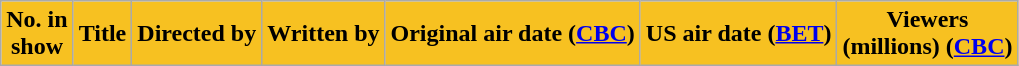<table class="wikitable plainrowheaders">
<tr style="color:black">
<th style="background: #f7c121;">No. in<br>show</th>
<th style="background: #f7c121;">Title</th>
<th style="background: #f7c121;">Directed by</th>
<th style="background: #f7c121;">Written by</th>
<th style="background: #f7c121;">Original air date (<a href='#'>CBC</a>)</th>
<th style="background: #f7c121;">US air date (<a href='#'>BET</a>)</th>
<th style="background: #f7c121;">Viewers <br>(millions) (<a href='#'>CBC</a>)<br>




</th>
</tr>
</table>
